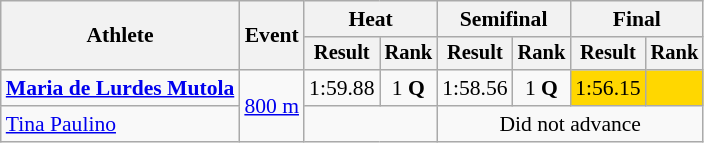<table class="wikitable" style="font-size:90%">
<tr>
<th rowspan="2">Athlete</th>
<th rowspan="2">Event</th>
<th colspan="2">Heat</th>
<th colspan="2">Semifinal</th>
<th colspan="2">Final</th>
</tr>
<tr style="font-size:95%">
<th>Result</th>
<th>Rank</th>
<th>Result</th>
<th>Rank</th>
<th>Result</th>
<th>Rank</th>
</tr>
<tr align=center>
<td align=left><strong><a href='#'>Maria de Lurdes Mutola</a></strong></td>
<td align=left rowspan=2><a href='#'>800 m</a></td>
<td>1:59.88</td>
<td>1 <strong>Q</strong></td>
<td>1:58.56</td>
<td>1 <strong>Q</strong></td>
<td align="center" bgcolor='gold'>1:56.15</td>
<td align="center" bgcolor='gold'></td>
</tr>
<tr align=center>
<td align=left><a href='#'>Tina Paulino</a></td>
<td colspan=2></td>
<td colspan=4>Did not advance</td>
</tr>
</table>
